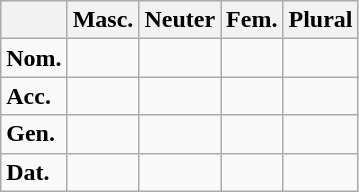<table class="wikitable">
<tr>
<th></th>
<th>Masc.</th>
<th>Neuter</th>
<th>Fem.</th>
<th>Plural</th>
</tr>
<tr>
<td><strong>Nom.</strong></td>
<td></td>
<td></td>
<td></td>
<td></td>
</tr>
<tr>
<td><strong>Acc.</strong></td>
<td></td>
<td></td>
<td></td>
<td></td>
</tr>
<tr>
<td><strong>Gen.</strong></td>
<td></td>
<td></td>
<td></td>
<td></td>
</tr>
<tr>
<td><strong>Dat.</strong></td>
<td></td>
<td></td>
<td></td>
<td></td>
</tr>
</table>
